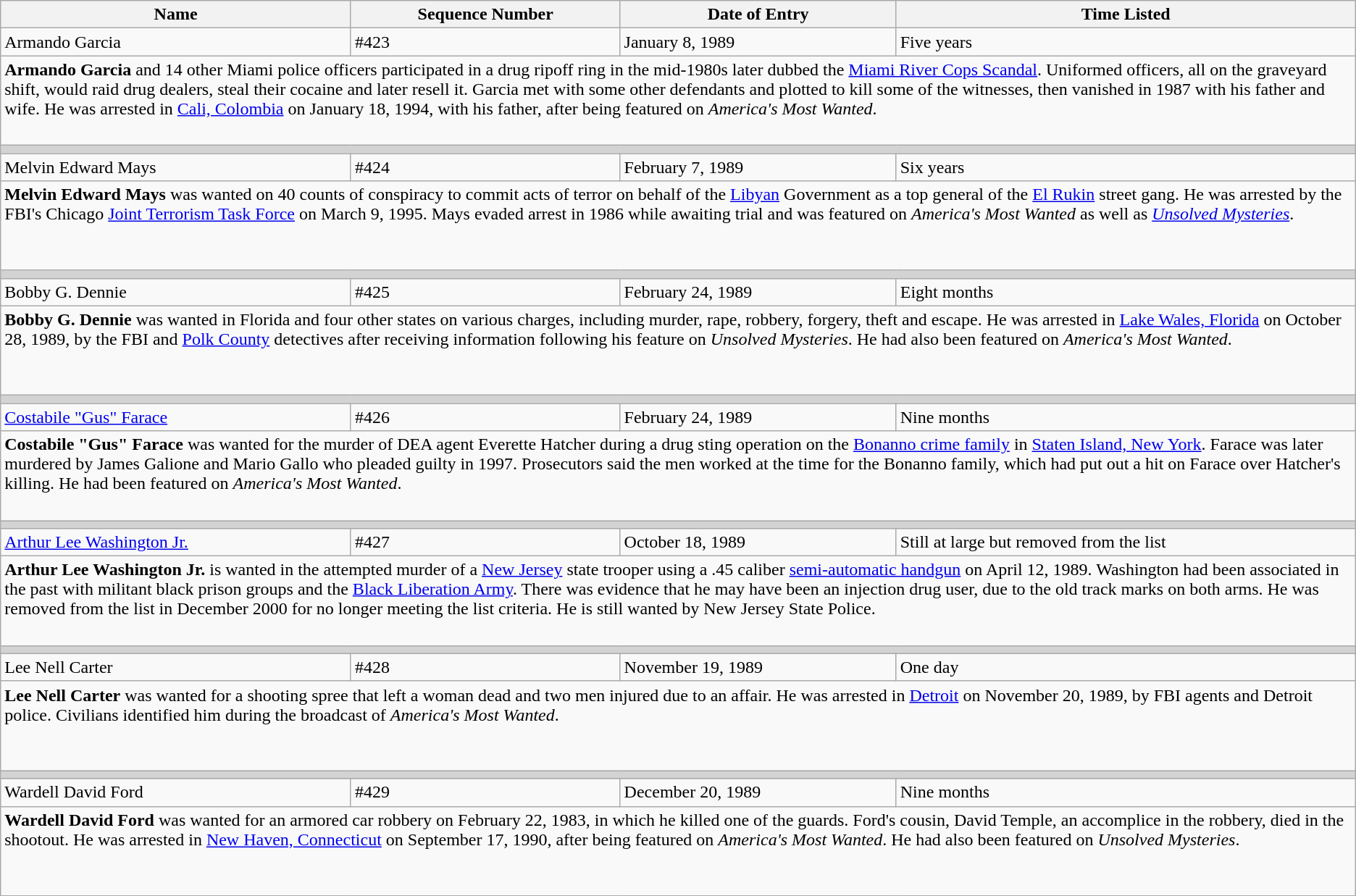<table class="wikitable">
<tr>
<th>Name</th>
<th>Sequence Number</th>
<th>Date of Entry</th>
<th>Time Listed</th>
</tr>
<tr>
<td height="10">Armando Garcia</td>
<td>#423</td>
<td>January 8, 1989</td>
<td>Five years</td>
</tr>
<tr>
<td colspan="4" valign="top" height="75"><strong>Armando Garcia</strong> and 14 other Miami police officers participated in a drug ripoff ring in the mid-1980s later dubbed the <a href='#'>Miami River Cops Scandal</a>. Uniformed officers, all on the graveyard shift, would raid drug dealers, steal their cocaine and later resell it. Garcia met with some other defendants and plotted to kill some of the witnesses, then vanished in 1987 with his father and wife. He was arrested in <a href='#'>Cali, Colombia</a> on January 18, 1994, with his father, after being featured on <em>America's Most Wanted</em>.</td>
</tr>
<tr>
<td colSpan="4" style="background-color:lightgrey;"></td>
</tr>
<tr>
<td height="10">Melvin Edward Mays</td>
<td>#424</td>
<td>February 7, 1989</td>
<td>Six years</td>
</tr>
<tr>
<td colspan="4" valign="top" height="75"><strong>Melvin Edward Mays</strong> was wanted on 40 counts of conspiracy to commit acts of terror on behalf of the <a href='#'>Libyan</a> Government as a top general of the <a href='#'>El Rukin</a> street gang. He was arrested by the FBI's Chicago <a href='#'>Joint Terrorism Task Force</a> on March 9, 1995. Mays evaded arrest in 1986 while awaiting trial and was featured on <em>America's Most Wanted</em> as well as <em><a href='#'>Unsolved Mysteries</a></em>.</td>
</tr>
<tr>
<td colSpan="4" style="background-color:lightgrey;"></td>
</tr>
<tr>
<td height="10">Bobby G. Dennie</td>
<td>#425</td>
<td>February 24, 1989</td>
<td>Eight months</td>
</tr>
<tr>
<td colspan="4" valign="top" height="75"><strong>Bobby G. Dennie</strong> was wanted in Florida and four other states on various charges, including murder, rape, robbery, forgery, theft and escape. He was arrested in <a href='#'>Lake Wales, Florida</a> on October 28, 1989, by the FBI and <a href='#'>Polk County</a> detectives after receiving information following his feature on <em>Unsolved Mysteries</em>. He had also been featured on <em>America's Most Wanted</em>.</td>
</tr>
<tr>
<td colSpan="4" style="background-color:lightgrey;"></td>
</tr>
<tr>
<td height="10"><a href='#'>Costabile "Gus" Farace</a></td>
<td>#426</td>
<td>February 24, 1989</td>
<td>Nine months</td>
</tr>
<tr>
<td colspan="4" valign="top" height="75"><strong>Costabile "Gus" Farace</strong> was wanted for the murder of DEA agent Everette Hatcher during a drug sting operation on the <a href='#'>Bonanno crime family</a> in <a href='#'>Staten Island, New York</a>. Farace was later murdered by James Galione and Mario Gallo who pleaded guilty in 1997. Prosecutors said the men worked at the time for the Bonanno family, which had put out a hit on Farace over Hatcher's killing. He had been featured on <em>America's Most Wanted</em>.</td>
</tr>
<tr>
<td colSpan="4" style="background-color:lightgrey;"></td>
</tr>
<tr>
<td height="10"><a href='#'>Arthur Lee Washington Jr.</a></td>
<td>#427</td>
<td>October 18, 1989</td>
<td>Still at large but removed from the list</td>
</tr>
<tr>
<td colspan="4" valign="top" height="75"><strong>Arthur Lee Washington Jr.</strong> is wanted in the attempted murder of a <a href='#'>New Jersey</a> state trooper using a .45 caliber <a href='#'>semi-automatic handgun</a> on April 12, 1989. Washington had been associated in the past with militant black prison groups and the <a href='#'>Black Liberation Army</a>. There was evidence that he may have been an injection drug user, due to the old track marks on both arms. He was removed from the list in December 2000 for no longer meeting the list criteria. He is still wanted by New Jersey State Police.</td>
</tr>
<tr>
<td colSpan="4" style="background-color:lightgrey;"></td>
</tr>
<tr>
<td height="10">Lee Nell Carter</td>
<td>#428</td>
<td>November 19, 1989</td>
<td>One day</td>
</tr>
<tr>
<td colspan="4" valign="top" height="75"><strong>Lee Nell Carter</strong> was wanted for a shooting spree that left a woman dead and two men injured due to an affair. He was arrested in <a href='#'>Detroit</a> on November 20, 1989, by FBI agents and Detroit police. Civilians identified him during the broadcast of <em>America's Most Wanted</em>.</td>
</tr>
<tr>
<td colSpan="4" style="background-color:lightgrey;"></td>
</tr>
<tr>
<td height="10">Wardell David Ford</td>
<td>#429</td>
<td>December 20, 1989</td>
<td>Nine months</td>
</tr>
<tr>
<td colspan="4" valign="top" height="75"><strong>Wardell David Ford</strong> was wanted for an armored car robbery on February 22, 1983, in which he killed one of the guards. Ford's cousin, David Temple, an accomplice in the robbery, died in the shootout. He was arrested in <a href='#'>New Haven, Connecticut</a> on September 17, 1990, after being featured on <em>America's Most Wanted</em>. He had also been featured on <em>Unsolved Mysteries</em>.</td>
</tr>
</table>
